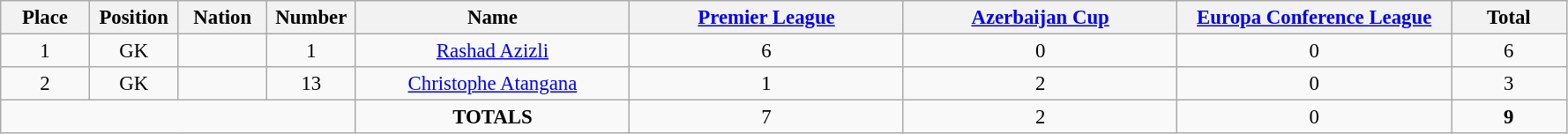<table class="wikitable" style="font-size: 95%; text-align: center;">
<tr>
<th width=60>Place</th>
<th width=60>Position</th>
<th width=60>Nation</th>
<th width=60>Number</th>
<th width=200>Name</th>
<th width=200><a href='#'>Premier League</a></th>
<th width=200><a href='#'>Azerbaijan Cup</a></th>
<th width=200><a href='#'>Europa Conference League</a></th>
<th width=80><strong>Total</strong></th>
</tr>
<tr>
<td>1</td>
<td>GK</td>
<td></td>
<td>1</td>
<td><a href='#'>Rashad Azizli</a></td>
<td>6</td>
<td>0</td>
<td>0</td>
<td>6</td>
</tr>
<tr>
<td>2</td>
<td>GK</td>
<td></td>
<td>13</td>
<td><a href='#'>Christophe Atangana</a></td>
<td>1</td>
<td>2</td>
<td>0</td>
<td>3</td>
</tr>
<tr>
<td colspan="4"></td>
<td><strong>TOTALS</strong></td>
<td>7</td>
<td>2</td>
<td>0</td>
<td><strong>9</strong></td>
</tr>
</table>
